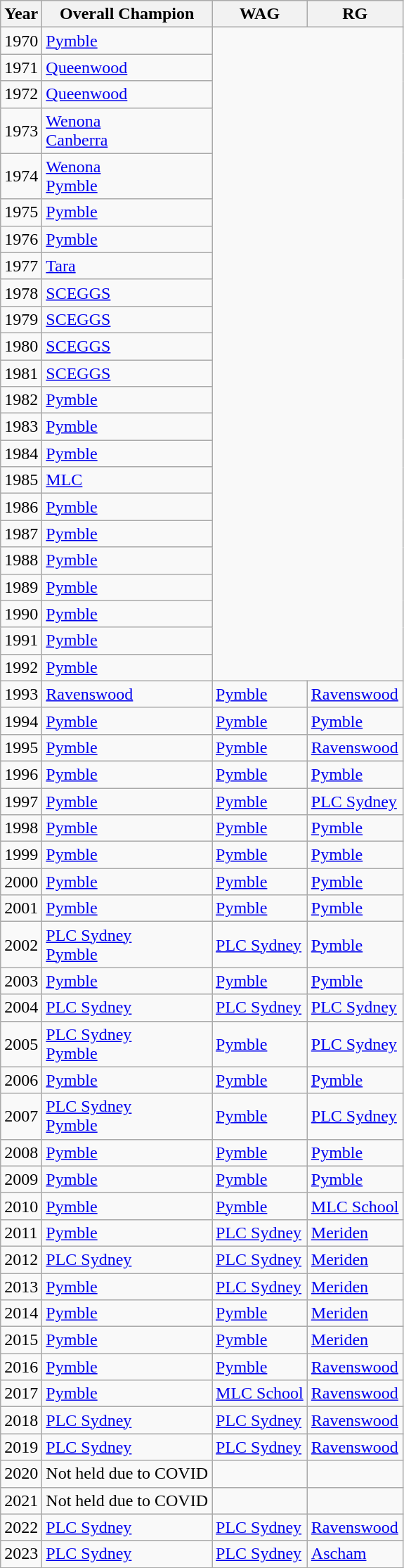<table class="wikitable sortable">
<tr>
<th>Year</th>
<th>Overall Champion</th>
<th>WAG</th>
<th>RG</th>
</tr>
<tr>
<td>1970</td>
<td><a href='#'>Pymble</a></td>
</tr>
<tr>
<td>1971</td>
<td><a href='#'>Queenwood</a></td>
</tr>
<tr>
<td>1972</td>
<td><a href='#'>Queenwood</a></td>
</tr>
<tr>
<td>1973</td>
<td><a href='#'>Wenona</a><br> <a href='#'>Canberra</a></td>
</tr>
<tr>
<td>1974</td>
<td><a href='#'>Wenona</a><br><a href='#'>Pymble</a></td>
</tr>
<tr>
<td>1975</td>
<td><a href='#'>Pymble</a></td>
</tr>
<tr>
<td>1976</td>
<td><a href='#'>Pymble</a></td>
</tr>
<tr>
<td>1977</td>
<td><a href='#'>Tara</a></td>
</tr>
<tr>
<td>1978</td>
<td><a href='#'>SCEGGS</a></td>
</tr>
<tr>
<td>1979</td>
<td><a href='#'>SCEGGS</a></td>
</tr>
<tr>
<td>1980</td>
<td><a href='#'>SCEGGS</a></td>
</tr>
<tr>
<td>1981</td>
<td><a href='#'>SCEGGS</a></td>
</tr>
<tr>
<td>1982</td>
<td><a href='#'>Pymble</a></td>
</tr>
<tr>
<td>1983</td>
<td><a href='#'>Pymble</a></td>
</tr>
<tr>
<td>1984</td>
<td><a href='#'>Pymble</a></td>
</tr>
<tr>
<td>1985</td>
<td><a href='#'>MLC</a></td>
</tr>
<tr>
<td>1986</td>
<td><a href='#'>Pymble</a></td>
</tr>
<tr>
<td>1987</td>
<td><a href='#'>Pymble</a></td>
</tr>
<tr>
<td>1988</td>
<td><a href='#'>Pymble</a></td>
</tr>
<tr>
<td>1989</td>
<td><a href='#'>Pymble</a></td>
</tr>
<tr>
<td>1990</td>
<td><a href='#'>Pymble</a></td>
</tr>
<tr>
<td>1991</td>
<td><a href='#'>Pymble</a></td>
</tr>
<tr>
<td>1992</td>
<td><a href='#'>Pymble</a></td>
</tr>
<tr>
<td>1993</td>
<td><a href='#'>Ravenswood</a></td>
<td><a href='#'>Pymble</a></td>
<td><a href='#'>Ravenswood</a></td>
</tr>
<tr>
<td>1994</td>
<td><a href='#'>Pymble</a></td>
<td><a href='#'>Pymble</a></td>
<td><a href='#'>Pymble</a></td>
</tr>
<tr>
<td>1995</td>
<td><a href='#'>Pymble</a></td>
<td><a href='#'>Pymble</a></td>
<td><a href='#'>Ravenswood</a></td>
</tr>
<tr>
<td>1996</td>
<td><a href='#'>Pymble</a></td>
<td><a href='#'>Pymble</a></td>
<td><a href='#'>Pymble</a></td>
</tr>
<tr>
<td>1997</td>
<td><a href='#'>Pymble</a></td>
<td><a href='#'>Pymble</a></td>
<td><a href='#'>PLC Sydney</a></td>
</tr>
<tr>
<td>1998</td>
<td><a href='#'>Pymble</a></td>
<td><a href='#'>Pymble</a></td>
<td><a href='#'>Pymble</a></td>
</tr>
<tr>
<td>1999</td>
<td><a href='#'>Pymble</a></td>
<td><a href='#'>Pymble</a></td>
<td><a href='#'>Pymble</a></td>
</tr>
<tr>
<td>2000</td>
<td><a href='#'>Pymble</a></td>
<td><a href='#'>Pymble</a></td>
<td><a href='#'>Pymble</a></td>
</tr>
<tr>
<td>2001</td>
<td><a href='#'>Pymble</a></td>
<td><a href='#'>Pymble</a></td>
<td><a href='#'>Pymble</a></td>
</tr>
<tr>
<td>2002</td>
<td><a href='#'>PLC Sydney</a><br><a href='#'>Pymble</a></td>
<td><a href='#'>PLC Sydney</a></td>
<td><a href='#'>Pymble</a></td>
</tr>
<tr>
<td>2003</td>
<td><a href='#'>Pymble</a></td>
<td><a href='#'>Pymble</a></td>
<td><a href='#'>Pymble</a></td>
</tr>
<tr>
<td>2004</td>
<td><a href='#'>PLC Sydney</a></td>
<td><a href='#'>PLC Sydney</a></td>
<td><a href='#'>PLC Sydney</a></td>
</tr>
<tr>
<td>2005</td>
<td><a href='#'>PLC Sydney</a><br><a href='#'>Pymble</a></td>
<td><a href='#'>Pymble</a></td>
<td><a href='#'>PLC Sydney</a></td>
</tr>
<tr>
<td>2006</td>
<td><a href='#'>Pymble</a></td>
<td><a href='#'>Pymble</a></td>
<td><a href='#'>Pymble</a></td>
</tr>
<tr>
<td>2007</td>
<td><a href='#'>PLC Sydney</a><br><a href='#'>Pymble</a></td>
<td><a href='#'>Pymble</a></td>
<td><a href='#'>PLC Sydney</a></td>
</tr>
<tr>
<td>2008</td>
<td><a href='#'>Pymble</a></td>
<td><a href='#'>Pymble</a></td>
<td><a href='#'>Pymble</a></td>
</tr>
<tr>
<td>2009</td>
<td><a href='#'>Pymble</a></td>
<td><a href='#'>Pymble</a></td>
<td><a href='#'>Pymble</a></td>
</tr>
<tr>
<td>2010</td>
<td><a href='#'>Pymble</a></td>
<td><a href='#'>Pymble</a></td>
<td><a href='#'>MLC School</a></td>
</tr>
<tr>
<td>2011</td>
<td><a href='#'>Pymble</a></td>
<td><a href='#'>PLC Sydney</a></td>
<td><a href='#'>Meriden</a></td>
</tr>
<tr>
<td>2012</td>
<td><a href='#'>PLC Sydney</a></td>
<td><a href='#'>PLC Sydney</a></td>
<td><a href='#'>Meriden</a></td>
</tr>
<tr>
<td>2013</td>
<td><a href='#'>Pymble</a></td>
<td><a href='#'>PLC Sydney</a></td>
<td><a href='#'>Meriden</a></td>
</tr>
<tr>
<td>2014</td>
<td><a href='#'>Pymble</a></td>
<td><a href='#'>Pymble</a></td>
<td><a href='#'>Meriden</a></td>
</tr>
<tr>
<td>2015</td>
<td><a href='#'>Pymble</a></td>
<td><a href='#'>Pymble</a></td>
<td><a href='#'>Meriden</a></td>
</tr>
<tr>
<td>2016</td>
<td><a href='#'>Pymble</a></td>
<td><a href='#'>Pymble</a></td>
<td><a href='#'>Ravenswood</a></td>
</tr>
<tr>
<td>2017</td>
<td><a href='#'>Pymble</a></td>
<td><a href='#'>MLC School</a></td>
<td><a href='#'>Ravenswood</a></td>
</tr>
<tr>
<td>2018</td>
<td><a href='#'>PLC Sydney</a></td>
<td><a href='#'>PLC Sydney</a></td>
<td><a href='#'>Ravenswood</a></td>
</tr>
<tr>
<td>2019</td>
<td><a href='#'>PLC Sydney</a></td>
<td><a href='#'>PLC Sydney</a></td>
<td><a href='#'>Ravenswood</a></td>
</tr>
<tr>
<td>2020</td>
<td>Not held due to COVID</td>
<td></td>
<td></td>
</tr>
<tr>
<td>2021</td>
<td>Not held due to COVID</td>
<td></td>
<td></td>
</tr>
<tr>
<td>2022</td>
<td><a href='#'>PLC Sydney</a></td>
<td><a href='#'>PLC Sydney</a></td>
<td><a href='#'>Ravenswood</a></td>
</tr>
<tr>
<td>2023</td>
<td><a href='#'>PLC Sydney</a></td>
<td><a href='#'>PLC Sydney</a></td>
<td><a href='#'>Ascham</a></td>
</tr>
</table>
